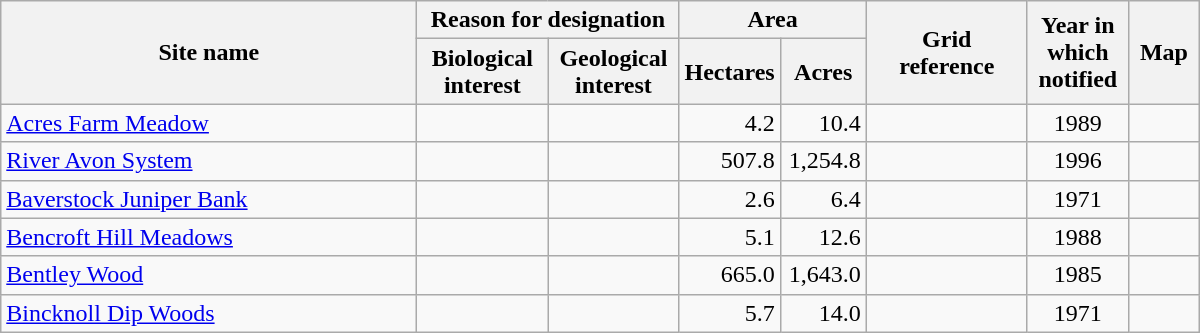<table class="wikitable">
<tr>
<th style="width:270px;" rowspan="2">Site name</th>
<th style="width:160px;" colspan="2">Reason for designation</th>
<th style="width:100px;" colspan="2">Area</th>
<th style="width:100px;" rowspan="2">Grid reference</th>
<th style="width:60px;" rowspan="2">Year in which notified</th>
<th style="width:40px;" rowspan="2">Map</th>
</tr>
<tr>
<th style="width:80px;">Biological interest</th>
<th style="width:80px;">Geological interest</th>
<th style="width:50px;">Hectares</th>
<th style="width:50px;">Acres</th>
</tr>
<tr>
<td><a href='#'>Acres Farm Meadow</a></td>
<td style="text-align:center;"></td>
<td></td>
<td style="text-align:right;">4.2</td>
<td style="text-align:right;">10.4</td>
<td style="text-align:center;"></td>
<td style="text-align:center;">1989</td>
<td style="text-align:center;"></td>
</tr>
<tr>
<td><a href='#'>River Avon System</a></td>
<td style="text-align:center;"></td>
<td></td>
<td style="text-align:right;">507.8</td>
<td style="text-align:right;">1,254.8</td>
<td style="text-align:center;"></td>
<td style="text-align:center;">1996</td>
<td style="text-align:center;"></td>
</tr>
<tr>
<td><a href='#'>Baverstock Juniper Bank</a></td>
<td style="text-align:center;"></td>
<td></td>
<td style="text-align:right;">2.6</td>
<td style="text-align:right;">6.4</td>
<td style="text-align:center;"></td>
<td style="text-align:center;">1971</td>
<td style="text-align:center;"></td>
</tr>
<tr>
<td><a href='#'>Bencroft Hill Meadows</a></td>
<td style="text-align:center;"></td>
<td></td>
<td style="text-align:right;">5.1</td>
<td style="text-align:right;">12.6</td>
<td style="text-align:center;"></td>
<td style="text-align:center;">1988</td>
<td style="text-align:center;"></td>
</tr>
<tr>
<td><a href='#'>Bentley Wood</a></td>
<td style="text-align:center;"></td>
<td></td>
<td style="text-align:right;">665.0</td>
<td style="text-align:right;">1,643.0</td>
<td style="text-align:center;"></td>
<td style="text-align:center;">1985</td>
<td style="text-align:center;"></td>
</tr>
<tr>
<td><a href='#'>Bincknoll Dip Woods</a></td>
<td style="text-align:center;"></td>
<td></td>
<td style="text-align:right;">5.7</td>
<td style="text-align:right;">14.0</td>
<td style="text-align:center;"></td>
<td style="text-align:center;">1971</td>
<td style="text-align:center;"><includeonly></td>
</tr>
</table>
